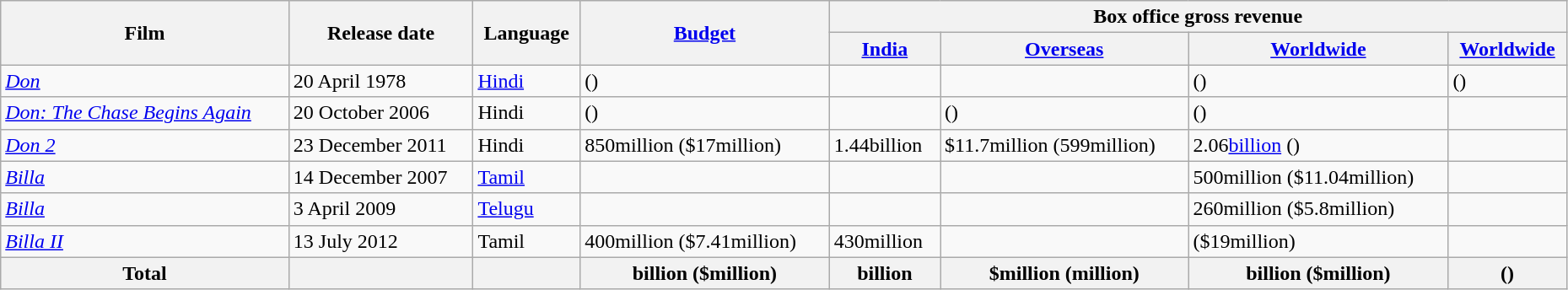<table class="wikitable" width=98% border="1">
<tr>
<th rowspan="2" align="center">Film</th>
<th rowspan="2" align="center">Release date</th>
<th rowspan="2" align="center">Language</th>
<th rowspan="2" align="center"><a href='#'>Budget</a></th>
<th colspan="4">Box office gross revenue</th>
</tr>
<tr>
<th align="center"><a href='#'>India</a></th>
<th align="center"><a href='#'>Overseas</a></th>
<th align="center"><a href='#'>Worldwide</a></th>
<th align="center"><a href='#'>Worldwide </a></th>
</tr>
<tr>
<td><em><a href='#'>Don</a></em></td>
<td>20 April 1978</td>
<td><a href='#'>Hindi</a></td>
<td> ()</td>
<td></td>
<td></td>
<td> ()</td>
<td> ()</td>
</tr>
<tr>
<td><em><a href='#'>Don: The Chase Begins Again</a></em></td>
<td>20 October 2006</td>
<td>Hindi</td>
<td> ()</td>
<td></td>
<td> ()</td>
<td><a href='#'></a> ()</td>
<td></td>
</tr>
<tr>
<td><em><a href='#'>Don 2</a></em></td>
<td>23 December 2011</td>
<td>Hindi</td>
<td>850million ($17million)</td>
<td>1.44billion</td>
<td>$11.7million (599million)</td>
<td>2.06<a href='#'>billion</a> ()</td>
<td></td>
</tr>
<tr>
<td><em><a href='#'>Billa</a></em></td>
<td>14 December 2007</td>
<td><a href='#'>Tamil</a></td>
<td></td>
<td></td>
<td></td>
<td>500million ($11.04million)</td>
<td></td>
</tr>
<tr>
<td><em><a href='#'>Billa</a></em></td>
<td>3 April 2009</td>
<td><a href='#'>Telugu</a></td>
<td></td>
<td></td>
<td></td>
<td>260million ($5.8million)</td>
<td></td>
</tr>
<tr>
<td><em><a href='#'>Billa II</a></em></td>
<td>13 July 2012</td>
<td>Tamil</td>
<td>400million ($7.41million)</td>
<td>430million</td>
<td></td>
<td> ($19million)</td>
<td></td>
</tr>
<tr>
<th>Total</th>
<th></th>
<th></th>
<th>billion ($million)</th>
<th>billion</th>
<th>$million (million)</th>
<th>billion ($million)</th>
<th> ()</th>
</tr>
</table>
